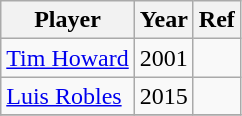<table class="wikitable">
<tr>
<th>Player</th>
<th>Year</th>
<th>Ref</th>
</tr>
<tr>
<td> <a href='#'>Tim Howard</a></td>
<td>2001</td>
<td></td>
</tr>
<tr>
<td> <a href='#'>Luis Robles</a></td>
<td>2015</td>
<td></td>
</tr>
<tr>
</tr>
</table>
